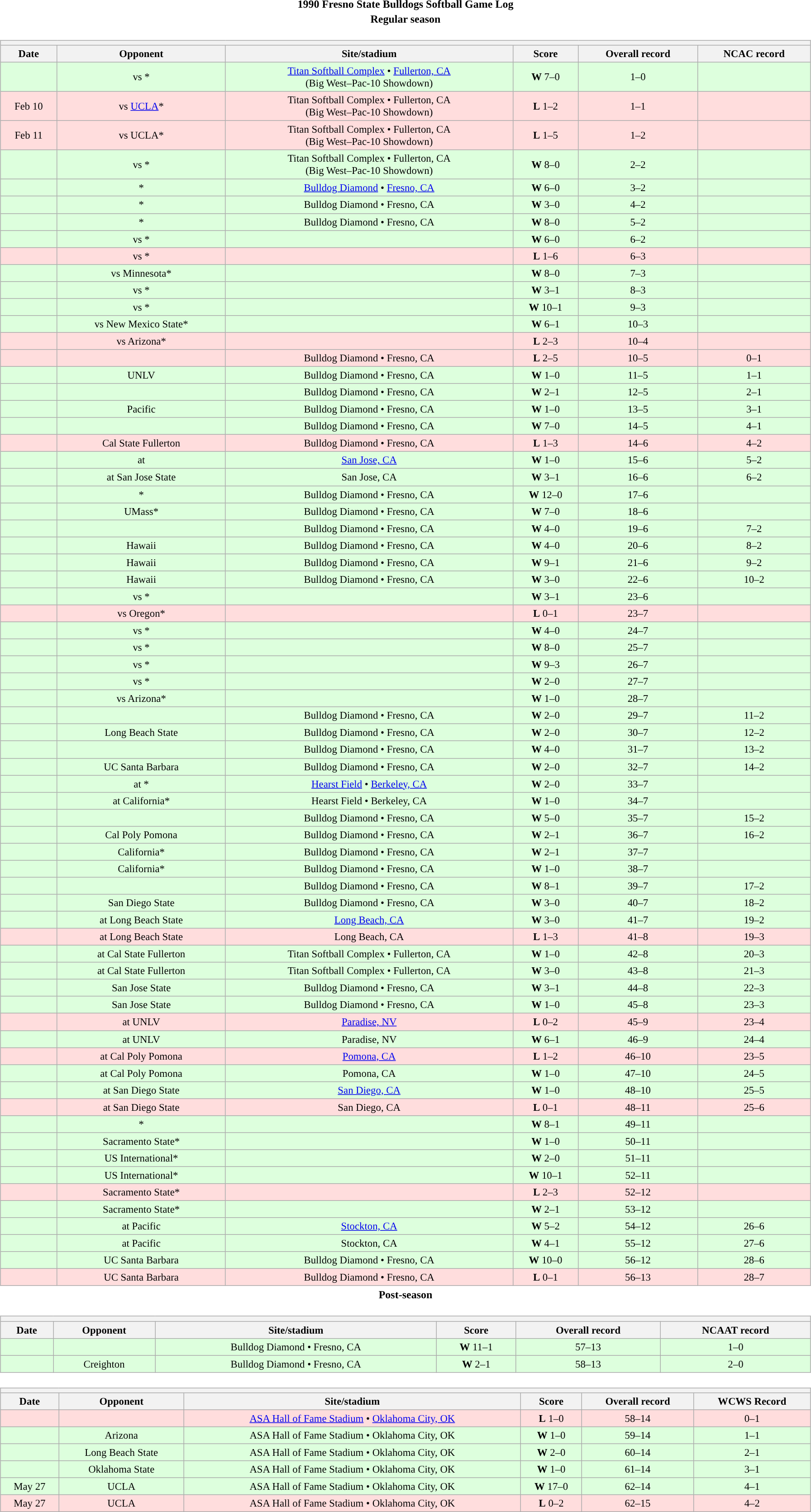<table class="toccolours" width=95% style="margin:1.5em auto; text-align:center;">
<tr>
<th colspan=2>1990 Fresno State Bulldogs Softball Game Log</th>
</tr>
<tr>
<th colspan=2>Regular season</th>
</tr>
<tr valign="top">
<td><br><table class="wikitable collapsible collapsed" style="margin:auto; font-size:95%; width:100%">
<tr>
<th colspan=10 style="padding-left:4em;"></th>
</tr>
<tr>
<th>Date</th>
<th>Opponent</th>
<th>Site/stadium</th>
<th>Score</th>
<th>Overall record</th>
<th>NCAC record</th>
</tr>
<tr bgcolor=ddffdd>
<td></td>
<td>vs *</td>
<td><a href='#'>Titan Softball Complex</a> • <a href='#'>Fullerton, CA</a><br>(Big West–Pac-10 Showdown)</td>
<td><strong>W</strong> 7–0</td>
<td>1–0</td>
<td></td>
</tr>
<tr bgcolor=ffdddd>
<td>Feb 10</td>
<td>vs <a href='#'>UCLA</a>*</td>
<td>Titan Softball Complex • Fullerton, CA<br>(Big West–Pac-10 Showdown)</td>
<td><strong>L</strong> 1–2</td>
<td>1–1</td>
<td></td>
</tr>
<tr bgcolor=ffdddd>
<td>Feb 11</td>
<td>vs UCLA*</td>
<td>Titan Softball Complex • Fullerton, CA<br>(Big West–Pac-10 Showdown)</td>
<td><strong>L</strong> 1–5</td>
<td>1–2</td>
<td></td>
</tr>
<tr bgcolor=ddffdd>
<td></td>
<td>vs *</td>
<td>Titan Softball Complex • Fullerton, CA<br>(Big West–Pac-10 Showdown)</td>
<td><strong>W</strong> 8–0</td>
<td>2–2</td>
<td></td>
</tr>
<tr bgcolor=ddffdd>
<td></td>
<td>*</td>
<td><a href='#'>Bulldog Diamond</a> • <a href='#'>Fresno, CA</a></td>
<td><strong>W</strong> 6–0</td>
<td>3–2</td>
<td></td>
</tr>
<tr bgcolor=ddffdd>
<td></td>
<td>*</td>
<td>Bulldog Diamond • Fresno, CA</td>
<td><strong>W</strong> 3–0</td>
<td>4–2</td>
<td></td>
</tr>
<tr bgcolor=ddffdd>
<td></td>
<td>*</td>
<td>Bulldog Diamond • Fresno, CA</td>
<td><strong>W</strong> 8–0</td>
<td>5–2</td>
<td></td>
</tr>
<tr bgcolor=ddffdd>
<td></td>
<td>vs *</td>
<td></td>
<td><strong>W</strong> 6–0</td>
<td>6–2</td>
<td></td>
</tr>
<tr bgcolor=ffdddd>
<td></td>
<td>vs *</td>
<td></td>
<td><strong>L</strong> 1–6</td>
<td>6–3</td>
<td></td>
</tr>
<tr bgcolor=ddffdd>
<td></td>
<td>vs Minnesota*</td>
<td></td>
<td><strong>W</strong> 8–0</td>
<td>7–3</td>
<td></td>
</tr>
<tr bgcolor=ddffdd>
<td></td>
<td>vs *</td>
<td></td>
<td><strong>W</strong> 3–1</td>
<td>8–3</td>
<td></td>
</tr>
<tr bgcolor=ddffdd>
<td></td>
<td>vs *</td>
<td></td>
<td><strong>W</strong> 10–1</td>
<td>9–3</td>
<td></td>
</tr>
<tr bgcolor=ddffdd>
<td></td>
<td>vs New Mexico State*</td>
<td></td>
<td><strong>W</strong> 6–1</td>
<td>10–3</td>
<td></td>
</tr>
<tr bgcolor=ffdddd>
<td></td>
<td>vs Arizona*</td>
<td></td>
<td><strong>L</strong> 2–3</td>
<td>10–4</td>
<td></td>
</tr>
<tr bgcolor=ffdddd>
<td></td>
<td></td>
<td>Bulldog Diamond • Fresno, CA</td>
<td><strong>L</strong> 2–5</td>
<td>10–5</td>
<td>0–1</td>
</tr>
<tr bgcolor=ddffdd>
<td></td>
<td>UNLV</td>
<td>Bulldog Diamond • Fresno, CA</td>
<td><strong>W</strong> 1–0</td>
<td>11–5</td>
<td>1–1</td>
</tr>
<tr bgcolor=ddffdd>
<td></td>
<td></td>
<td>Bulldog Diamond • Fresno, CA</td>
<td><strong>W</strong> 2–1</td>
<td>12–5</td>
<td>2–1</td>
</tr>
<tr bgcolor=ddffdd>
<td></td>
<td>Pacific</td>
<td>Bulldog Diamond • Fresno, CA</td>
<td><strong>W</strong> 1–0</td>
<td>13–5</td>
<td>3–1</td>
</tr>
<tr bgcolor=ddffdd>
<td></td>
<td></td>
<td>Bulldog Diamond • Fresno, CA</td>
<td><strong>W</strong> 7–0</td>
<td>14–5</td>
<td>4–1</td>
</tr>
<tr bgcolor=ffdddd>
<td></td>
<td>Cal State Fullerton</td>
<td>Bulldog Diamond • Fresno, CA</td>
<td><strong>L</strong> 1–3</td>
<td>14–6</td>
<td>4–2</td>
</tr>
<tr bgcolor=ddffdd>
<td></td>
<td>at </td>
<td><a href='#'>San Jose, CA</a></td>
<td><strong>W</strong> 1–0</td>
<td>15–6</td>
<td>5–2</td>
</tr>
<tr bgcolor=ddffdd>
<td></td>
<td>at San Jose State</td>
<td>San Jose, CA</td>
<td><strong>W</strong> 3–1</td>
<td>16–6</td>
<td>6–2</td>
</tr>
<tr bgcolor=ddffdd>
<td></td>
<td>*</td>
<td>Bulldog Diamond • Fresno, CA</td>
<td><strong>W</strong> 12–0</td>
<td>17–6</td>
<td></td>
</tr>
<tr bgcolor=ddffdd>
<td></td>
<td>UMass*</td>
<td>Bulldog Diamond • Fresno, CA</td>
<td><strong>W</strong> 7–0</td>
<td>18–6</td>
<td></td>
</tr>
<tr bgcolor=ddffdd>
<td></td>
<td></td>
<td>Bulldog Diamond • Fresno, CA</td>
<td><strong>W</strong> 4–0</td>
<td>19–6</td>
<td>7–2</td>
</tr>
<tr bgcolor=ddffdd>
<td></td>
<td>Hawaii</td>
<td>Bulldog Diamond • Fresno, CA</td>
<td><strong>W</strong> 4–0</td>
<td>20–6</td>
<td>8–2</td>
</tr>
<tr bgcolor=ddffdd>
<td></td>
<td>Hawaii</td>
<td>Bulldog Diamond • Fresno, CA</td>
<td><strong>W</strong> 9–1</td>
<td>21–6</td>
<td>9–2</td>
</tr>
<tr bgcolor=ddffdd>
<td></td>
<td>Hawaii</td>
<td>Bulldog Diamond • Fresno, CA</td>
<td><strong>W</strong> 3–0</td>
<td>22–6</td>
<td>10–2</td>
</tr>
<tr bgcolor=ddffdd>
<td></td>
<td>vs *</td>
<td></td>
<td><strong>W</strong> 3–1</td>
<td>23–6</td>
<td></td>
</tr>
<tr bgcolor=ffdddd>
<td></td>
<td>vs Oregon*</td>
<td></td>
<td><strong>L</strong> 0–1</td>
<td>23–7</td>
<td></td>
</tr>
<tr bgcolor=ddffdd>
<td></td>
<td>vs *</td>
<td></td>
<td><strong>W</strong> 4–0</td>
<td>24–7</td>
<td></td>
</tr>
<tr bgcolor=ddffdd>
<td></td>
<td>vs *</td>
<td></td>
<td><strong>W</strong> 8–0</td>
<td>25–7</td>
<td></td>
</tr>
<tr bgcolor=ddffdd>
<td></td>
<td>vs *</td>
<td></td>
<td><strong>W</strong> 9–3</td>
<td>26–7</td>
<td></td>
</tr>
<tr bgcolor=ddffdd>
<td></td>
<td>vs *</td>
<td></td>
<td><strong>W</strong> 2–0</td>
<td>27–7</td>
<td></td>
</tr>
<tr bgcolor=ddffdd>
<td></td>
<td>vs Arizona*</td>
<td></td>
<td><strong>W</strong> 1–0</td>
<td>28–7</td>
<td></td>
</tr>
<tr bgcolor=ddffdd>
<td></td>
<td></td>
<td>Bulldog Diamond • Fresno, CA</td>
<td><strong>W</strong> 2–0</td>
<td>29–7</td>
<td>11–2</td>
</tr>
<tr bgcolor=ddffdd>
<td></td>
<td>Long Beach State</td>
<td>Bulldog Diamond • Fresno, CA</td>
<td><strong>W</strong> 2–0</td>
<td>30–7</td>
<td>12–2</td>
</tr>
<tr bgcolor=ddffdd>
<td></td>
<td></td>
<td>Bulldog Diamond • Fresno, CA</td>
<td><strong>W</strong> 4–0</td>
<td>31–7</td>
<td>13–2</td>
</tr>
<tr bgcolor=ddffdd>
<td></td>
<td>UC Santa Barbara</td>
<td>Bulldog Diamond • Fresno, CA</td>
<td><strong>W</strong> 2–0</td>
<td>32–7</td>
<td>14–2</td>
</tr>
<tr bgcolor=ddffdd>
<td></td>
<td>at *</td>
<td><a href='#'>Hearst Field</a> • <a href='#'>Berkeley, CA</a></td>
<td><strong>W</strong> 2–0</td>
<td>33–7</td>
<td></td>
</tr>
<tr bgcolor=ddffdd>
<td></td>
<td>at California*</td>
<td>Hearst Field • Berkeley, CA</td>
<td><strong>W</strong> 1–0</td>
<td>34–7</td>
<td></td>
</tr>
<tr bgcolor=ddffdd>
<td></td>
<td></td>
<td>Bulldog Diamond • Fresno, CA</td>
<td><strong>W</strong> 5–0</td>
<td>35–7</td>
<td>15–2</td>
</tr>
<tr bgcolor=ddffdd>
<td></td>
<td>Cal Poly Pomona</td>
<td>Bulldog Diamond • Fresno, CA</td>
<td><strong>W</strong> 2–1</td>
<td>36–7</td>
<td>16–2</td>
</tr>
<tr bgcolor=ddffdd>
<td></td>
<td>California*</td>
<td>Bulldog Diamond • Fresno, CA</td>
<td><strong>W</strong> 2–1</td>
<td>37–7</td>
<td></td>
</tr>
<tr bgcolor=ddffdd>
<td></td>
<td>California*</td>
<td>Bulldog Diamond • Fresno, CA</td>
<td><strong>W</strong> 1–0</td>
<td>38–7</td>
<td></td>
</tr>
<tr bgcolor=ddffdd>
<td></td>
<td></td>
<td>Bulldog Diamond • Fresno, CA</td>
<td><strong>W</strong> 8–1</td>
<td>39–7</td>
<td>17–2</td>
</tr>
<tr bgcolor=ddffdd>
<td></td>
<td>San Diego State</td>
<td>Bulldog Diamond • Fresno, CA</td>
<td><strong>W</strong> 3–0</td>
<td>40–7</td>
<td>18–2</td>
</tr>
<tr bgcolor=ddffdd>
<td></td>
<td>at Long Beach State</td>
<td><a href='#'>Long Beach, CA</a></td>
<td><strong>W</strong> 3–0</td>
<td>41–7</td>
<td>19–2</td>
</tr>
<tr bgcolor=ffdddd>
<td></td>
<td>at Long Beach State</td>
<td>Long Beach, CA</td>
<td><strong>L</strong> 1–3</td>
<td>41–8</td>
<td>19–3</td>
</tr>
<tr bgcolor=ddffdd>
<td></td>
<td>at Cal State Fullerton</td>
<td>Titan Softball Complex • Fullerton, CA</td>
<td><strong>W</strong> 1–0</td>
<td>42–8</td>
<td>20–3</td>
</tr>
<tr bgcolor=ddffdd>
<td></td>
<td>at Cal State Fullerton</td>
<td>Titan Softball Complex • Fullerton, CA</td>
<td><strong>W</strong> 3–0</td>
<td>43–8</td>
<td>21–3</td>
</tr>
<tr bgcolor=ddffdd>
<td></td>
<td>San Jose State</td>
<td>Bulldog Diamond • Fresno, CA</td>
<td><strong>W</strong> 3–1</td>
<td>44–8</td>
<td>22–3</td>
</tr>
<tr bgcolor=ddffdd>
<td></td>
<td>San Jose State</td>
<td>Bulldog Diamond • Fresno, CA</td>
<td><strong>W</strong> 1–0</td>
<td>45–8</td>
<td>23–3</td>
</tr>
<tr bgcolor=ffdddd>
<td></td>
<td>at UNLV</td>
<td><a href='#'>Paradise, NV</a></td>
<td><strong>L</strong> 0–2</td>
<td>45–9</td>
<td>23–4</td>
</tr>
<tr bgcolor=ddffdd>
<td></td>
<td>at UNLV</td>
<td>Paradise, NV</td>
<td><strong>W</strong> 6–1</td>
<td>46–9</td>
<td>24–4</td>
</tr>
<tr bgcolor=ffdddd>
<td></td>
<td>at Cal Poly Pomona</td>
<td><a href='#'>Pomona, CA</a></td>
<td><strong>L</strong> 1–2</td>
<td>46–10</td>
<td>23–5</td>
</tr>
<tr bgcolor=ddffdd>
<td></td>
<td>at Cal Poly Pomona</td>
<td>Pomona, CA</td>
<td><strong>W</strong> 1–0</td>
<td>47–10</td>
<td>24–5</td>
</tr>
<tr bgcolor=ddffdd>
<td></td>
<td>at San Diego State</td>
<td><a href='#'>San Diego, CA</a></td>
<td><strong>W</strong> 1–0</td>
<td>48–10</td>
<td>25–5</td>
</tr>
<tr bgcolor=ffdddd>
<td></td>
<td>at San Diego State</td>
<td>San Diego, CA</td>
<td><strong>L</strong> 0–1</td>
<td>48–11</td>
<td>25–6</td>
</tr>
<tr bgcolor=ddffdd>
<td></td>
<td>*</td>
<td></td>
<td><strong>W</strong> 8–1</td>
<td>49–11</td>
<td></td>
</tr>
<tr bgcolor=ddffdd>
<td></td>
<td>Sacramento State*</td>
<td></td>
<td><strong>W</strong> 1–0</td>
<td>50–11</td>
<td></td>
</tr>
<tr bgcolor=ddffdd>
<td></td>
<td>US International*</td>
<td></td>
<td><strong>W</strong> 2–0</td>
<td>51–11</td>
<td></td>
</tr>
<tr bgcolor=ddffdd>
<td></td>
<td>US International*</td>
<td></td>
<td><strong>W</strong> 10–1</td>
<td>52–11</td>
<td></td>
</tr>
<tr bgcolor=ffdddd>
<td></td>
<td>Sacramento State*</td>
<td></td>
<td><strong>L</strong> 2–3</td>
<td>52–12</td>
<td></td>
</tr>
<tr bgcolor=ddffdd>
<td></td>
<td>Sacramento State*</td>
<td></td>
<td><strong>W</strong> 2–1</td>
<td>53–12</td>
<td></td>
</tr>
<tr bgcolor=ddffdd>
<td></td>
<td>at Pacific</td>
<td><a href='#'>Stockton, CA</a></td>
<td><strong>W</strong> 5–2</td>
<td>54–12</td>
<td>26–6</td>
</tr>
<tr bgcolor=ddffdd>
<td></td>
<td>at Pacific</td>
<td>Stockton, CA</td>
<td><strong>W</strong> 4–1</td>
<td>55–12</td>
<td>27–6</td>
</tr>
<tr bgcolor=ddffdd>
<td></td>
<td>UC Santa Barbara</td>
<td>Bulldog Diamond • Fresno, CA</td>
<td><strong>W</strong> 10–0</td>
<td>56–12</td>
<td>28–6</td>
</tr>
<tr bgcolor=ffdddd>
<td></td>
<td>UC Santa Barbara</td>
<td>Bulldog Diamond • Fresno, CA</td>
<td><strong>L</strong> 0–1</td>
<td>56–13</td>
<td>28–7</td>
</tr>
</table>
</td>
</tr>
<tr>
<th colspan=2>Post-season</th>
</tr>
<tr>
<td><br><table class="wikitable collapsible collapsed" style="margin:auto; font-size:95%; width:100%">
<tr>
<th colspan=10 style="padding-left:4em;"><a href='#'></a></th>
</tr>
<tr>
<th>Date</th>
<th>Opponent</th>
<th>Site/stadium</th>
<th>Score</th>
<th>Overall record</th>
<th>NCAAT record</th>
</tr>
<tr bgcolor=ddffdd>
<td></td>
<td></td>
<td>Bulldog Diamond • Fresno, CA</td>
<td><strong>W</strong> 11–1</td>
<td>57–13</td>
<td>1–0</td>
</tr>
<tr bgcolor=ddffdd>
<td></td>
<td>Creighton</td>
<td>Bulldog Diamond • Fresno, CA</td>
<td><strong>W</strong> 2–1</td>
<td>58–13</td>
<td>2–0</td>
</tr>
</table>
</td>
</tr>
<tr>
<td><br><table class="wikitable collapsible collapsed" style="margin:auto; font-size:95%; width:100%">
<tr>
<th colspan=10 style="padding-left:4em;"><a href='#'></a></th>
</tr>
<tr>
<th>Date</th>
<th>Opponent</th>
<th>Site/stadium</th>
<th>Score</th>
<th>Overall record</th>
<th>WCWS Record</th>
</tr>
<tr bgcolor=ffdddd>
<td></td>
<td></td>
<td><a href='#'>ASA Hall of Fame Stadium</a> • <a href='#'>Oklahoma City, OK</a></td>
<td><strong>L</strong> 1–0</td>
<td>58–14</td>
<td>0–1</td>
</tr>
<tr bgcolor=ddffdd>
<td></td>
<td>Arizona</td>
<td>ASA Hall of Fame Stadium • Oklahoma City, OK</td>
<td><strong>W</strong> 1–0</td>
<td>59–14</td>
<td>1–1</td>
</tr>
<tr bgcolor=ddffdd>
<td></td>
<td>Long Beach State</td>
<td>ASA Hall of Fame Stadium • Oklahoma City, OK</td>
<td><strong>W</strong> 2–0</td>
<td>60–14</td>
<td>2–1</td>
</tr>
<tr bgcolor=ddffdd>
<td></td>
<td>Oklahoma State</td>
<td>ASA Hall of Fame Stadium • Oklahoma City, OK</td>
<td><strong>W</strong> 1–0</td>
<td>61–14</td>
<td>3–1</td>
</tr>
<tr bgcolor=ddffdd>
<td>May 27</td>
<td>UCLA</td>
<td>ASA Hall of Fame Stadium • Oklahoma City, OK</td>
<td><strong>W</strong> 17–0</td>
<td>62–14</td>
<td>4–1</td>
</tr>
<tr bgcolor=ffdddd>
<td>May 27</td>
<td>UCLA</td>
<td>ASA Hall of Fame Stadium • Oklahoma City, OK</td>
<td><strong>L</strong> 0–2</td>
<td>62–15</td>
<td>4–2</td>
</tr>
</table>
</td>
</tr>
</table>
